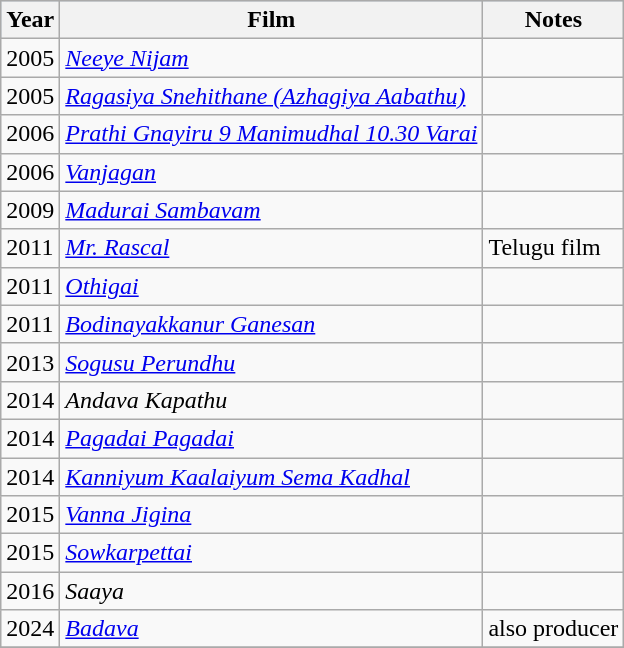<table class="wikitable">
<tr style="text-align:center; background:LightSteelBlue; width:60%;">
<th>Year</th>
<th>Film</th>
<th>Notes</th>
</tr>
<tr>
<td>2005</td>
<td><em><a href='#'>Neeye Nijam</a></em></td>
<td></td>
</tr>
<tr>
<td>2005</td>
<td><em><a href='#'>Ragasiya Snehithane (Azhagiya Aabathu)</a></em></td>
<td></td>
</tr>
<tr>
<td>2006</td>
<td><em><a href='#'>Prathi Gnayiru 9 Manimudhal 10.30 Varai</a></em></td>
<td></td>
</tr>
<tr>
<td>2006</td>
<td><em><a href='#'>Vanjagan</a></em></td>
<td></td>
</tr>
<tr>
<td>2009</td>
<td><em><a href='#'>Madurai Sambavam</a></em></td>
<td></td>
</tr>
<tr>
<td>2011</td>
<td><em><a href='#'>Mr. Rascal</a></em></td>
<td>Telugu film</td>
</tr>
<tr>
<td>2011</td>
<td><em><a href='#'>Othigai</a></em></td>
<td></td>
</tr>
<tr>
<td>2011</td>
<td><em><a href='#'>Bodinayakkanur Ganesan</a></em></td>
<td></td>
</tr>
<tr>
<td>2013</td>
<td><em><a href='#'>Sogusu Perundhu</a></em></td>
<td></td>
</tr>
<tr>
<td>2014</td>
<td><em>Andava Kapathu</em></td>
<td></td>
</tr>
<tr>
<td>2014</td>
<td><em><a href='#'>Pagadai Pagadai</a></em></td>
<td></td>
</tr>
<tr>
<td>2014</td>
<td><em><a href='#'>Kanniyum Kaalaiyum Sema Kadhal</a></em></td>
<td></td>
</tr>
<tr>
<td>2015</td>
<td><em><a href='#'>Vanna Jigina</a></em></td>
<td></td>
</tr>
<tr>
<td>2015</td>
<td><em><a href='#'>Sowkarpettai</a></em></td>
<td></td>
</tr>
<tr>
<td>2016</td>
<td><em>Saaya</em></td>
<td></td>
</tr>
<tr>
<td>2024</td>
<td><em><a href='#'>Badava</a></em></td>
<td>also producer</td>
</tr>
<tr>
</tr>
</table>
